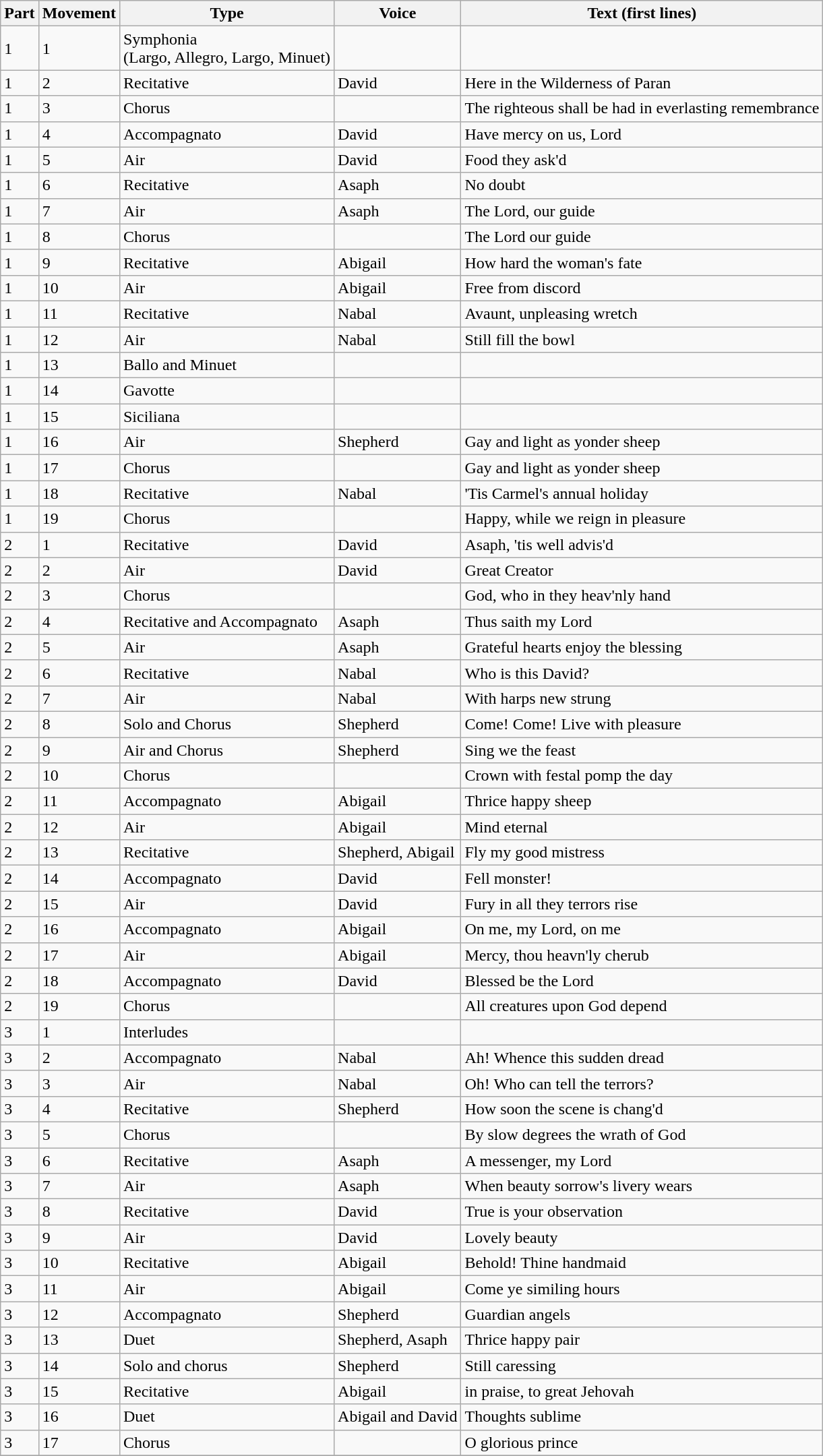<table class="wikitable" border="1">
<tr>
<th bgcolor=ececec>Part</th>
<th bgcolor=ececec>Movement</th>
<th bgcolor=ececec>Type</th>
<th bgcolor=ececec>Voice</th>
<th bgcolor=ececec>Text (first lines)</th>
</tr>
<tr>
<td>1</td>
<td>1</td>
<td>Symphonia<br>(Largo, Allegro, Largo, Minuet)</td>
<td></td>
<td></td>
</tr>
<tr>
<td>1</td>
<td>2</td>
<td>Recitative</td>
<td>David</td>
<td>Here in the Wilderness of Paran</td>
</tr>
<tr>
<td>1</td>
<td>3</td>
<td>Chorus</td>
<td></td>
<td>The righteous shall be had in everlasting remembrance</td>
</tr>
<tr>
<td>1</td>
<td>4</td>
<td>Accompagnato</td>
<td>David</td>
<td>Have mercy on us, Lord</td>
</tr>
<tr>
<td>1</td>
<td>5</td>
<td>Air</td>
<td>David</td>
<td>Food they ask'd</td>
</tr>
<tr>
<td>1</td>
<td>6</td>
<td>Recitative</td>
<td>Asaph</td>
<td>No doubt</td>
</tr>
<tr>
<td>1</td>
<td>7</td>
<td>Air</td>
<td>Asaph</td>
<td>The Lord, our guide</td>
</tr>
<tr>
<td>1</td>
<td>8</td>
<td>Chorus</td>
<td></td>
<td>The Lord our guide</td>
</tr>
<tr>
<td>1</td>
<td>9</td>
<td>Recitative</td>
<td>Abigail</td>
<td>How hard the woman's fate</td>
</tr>
<tr>
<td>1</td>
<td>10</td>
<td>Air</td>
<td>Abigail</td>
<td>Free from discord</td>
</tr>
<tr>
<td>1</td>
<td>11</td>
<td>Recitative</td>
<td>Nabal</td>
<td>Avaunt, unpleasing wretch</td>
</tr>
<tr>
<td>1</td>
<td>12</td>
<td>Air</td>
<td>Nabal</td>
<td>Still fill the bowl</td>
</tr>
<tr>
<td>1</td>
<td>13</td>
<td>Ballo and Minuet</td>
<td></td>
<td></td>
</tr>
<tr>
<td>1</td>
<td>14</td>
<td>Gavotte</td>
<td></td>
<td></td>
</tr>
<tr>
<td>1</td>
<td>15</td>
<td>Siciliana</td>
<td></td>
<td></td>
</tr>
<tr>
<td>1</td>
<td>16</td>
<td>Air</td>
<td>Shepherd</td>
<td>Gay and light as yonder sheep</td>
</tr>
<tr>
<td>1</td>
<td>17</td>
<td>Chorus</td>
<td></td>
<td>Gay and light as yonder sheep</td>
</tr>
<tr>
<td>1</td>
<td>18</td>
<td>Recitative</td>
<td>Nabal</td>
<td>'Tis Carmel's annual holiday</td>
</tr>
<tr>
<td>1</td>
<td>19</td>
<td>Chorus</td>
<td></td>
<td>Happy, while we reign in pleasure</td>
</tr>
<tr>
<td>2</td>
<td>1</td>
<td>Recitative</td>
<td>David</td>
<td>Asaph, 'tis well advis'd</td>
</tr>
<tr>
<td>2</td>
<td>2</td>
<td>Air</td>
<td>David</td>
<td>Great Creator</td>
</tr>
<tr>
<td>2</td>
<td>3</td>
<td>Chorus</td>
<td></td>
<td>God, who in they heav'nly hand</td>
</tr>
<tr>
<td>2</td>
<td>4</td>
<td>Recitative and Accompagnato</td>
<td>Asaph</td>
<td>Thus saith my Lord</td>
</tr>
<tr>
<td>2</td>
<td>5</td>
<td>Air</td>
<td>Asaph</td>
<td>Grateful hearts enjoy the blessing</td>
</tr>
<tr>
<td>2</td>
<td>6</td>
<td>Recitative</td>
<td>Nabal</td>
<td>Who is this David?</td>
</tr>
<tr>
<td>2</td>
<td>7</td>
<td>Air</td>
<td>Nabal</td>
<td>With harps new strung</td>
</tr>
<tr>
<td>2</td>
<td>8</td>
<td>Solo and Chorus</td>
<td>Shepherd</td>
<td>Come! Come! Live with pleasure</td>
</tr>
<tr>
<td>2</td>
<td>9</td>
<td>Air and Chorus</td>
<td>Shepherd</td>
<td>Sing we the feast</td>
</tr>
<tr>
<td>2</td>
<td>10</td>
<td>Chorus</td>
<td></td>
<td>Crown with festal pomp the day</td>
</tr>
<tr>
<td>2</td>
<td>11</td>
<td>Accompagnato</td>
<td>Abigail</td>
<td>Thrice happy sheep</td>
</tr>
<tr>
<td>2</td>
<td>12</td>
<td>Air</td>
<td>Abigail</td>
<td>Mind eternal</td>
</tr>
<tr>
<td>2</td>
<td>13</td>
<td>Recitative</td>
<td>Shepherd, Abigail</td>
<td>Fly my good mistress</td>
</tr>
<tr>
<td>2</td>
<td>14</td>
<td>Accompagnato</td>
<td>David</td>
<td>Fell monster!</td>
</tr>
<tr>
<td>2</td>
<td>15</td>
<td>Air</td>
<td>David</td>
<td>Fury in all they terrors rise</td>
</tr>
<tr>
<td>2</td>
<td>16</td>
<td>Accompagnato</td>
<td>Abigail</td>
<td>On me, my Lord, on me</td>
</tr>
<tr>
<td>2</td>
<td>17</td>
<td>Air</td>
<td>Abigail</td>
<td>Mercy, thou heavn'ly cherub</td>
</tr>
<tr>
<td>2</td>
<td>18</td>
<td>Accompagnato</td>
<td>David</td>
<td>Blessed be the Lord</td>
</tr>
<tr>
<td>2</td>
<td>19</td>
<td>Chorus</td>
<td></td>
<td>All creatures upon God depend</td>
</tr>
<tr>
<td>3</td>
<td>1</td>
<td>Interludes</td>
<td></td>
<td></td>
</tr>
<tr>
<td>3</td>
<td>2</td>
<td>Accompagnato</td>
<td>Nabal</td>
<td>Ah! Whence this sudden dread</td>
</tr>
<tr>
<td>3</td>
<td>3</td>
<td>Air</td>
<td>Nabal</td>
<td>Oh! Who can tell the terrors?</td>
</tr>
<tr>
<td>3</td>
<td>4</td>
<td>Recitative</td>
<td>Shepherd</td>
<td>How soon the scene is chang'd</td>
</tr>
<tr>
<td>3</td>
<td>5</td>
<td>Chorus</td>
<td></td>
<td>By slow degrees the wrath of God</td>
</tr>
<tr>
<td>3</td>
<td>6</td>
<td>Recitative</td>
<td>Asaph</td>
<td>A messenger, my Lord</td>
</tr>
<tr>
<td>3</td>
<td>7</td>
<td>Air</td>
<td>Asaph</td>
<td>When beauty sorrow's livery wears</td>
</tr>
<tr>
<td>3</td>
<td>8</td>
<td>Recitative</td>
<td>David</td>
<td>True is your observation</td>
</tr>
<tr>
<td>3</td>
<td>9</td>
<td>Air</td>
<td>David</td>
<td>Lovely beauty</td>
</tr>
<tr>
<td>3</td>
<td>10</td>
<td>Recitative</td>
<td>Abigail</td>
<td>Behold! Thine handmaid</td>
</tr>
<tr>
<td>3</td>
<td>11</td>
<td>Air</td>
<td>Abigail</td>
<td>Come ye similing hours</td>
</tr>
<tr>
<td>3</td>
<td>12</td>
<td>Accompagnato</td>
<td>Shepherd</td>
<td>Guardian angels</td>
</tr>
<tr>
<td>3</td>
<td>13</td>
<td>Duet</td>
<td>Shepherd, Asaph</td>
<td>Thrice happy pair</td>
</tr>
<tr>
<td>3</td>
<td>14</td>
<td>Solo and chorus</td>
<td>Shepherd</td>
<td>Still caressing</td>
</tr>
<tr>
<td>3</td>
<td>15</td>
<td>Recitative</td>
<td>Abigail</td>
<td>in praise, to great Jehovah</td>
</tr>
<tr>
<td>3</td>
<td>16</td>
<td>Duet</td>
<td>Abigail and David</td>
<td>Thoughts sublime</td>
</tr>
<tr>
<td>3</td>
<td>17</td>
<td>Chorus</td>
<td></td>
<td>O glorious prince</td>
</tr>
<tr>
</tr>
</table>
